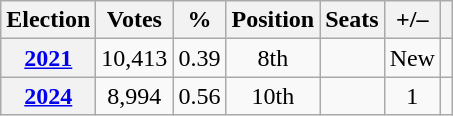<table class="wikitable" style="text-align:center">
<tr>
<th><strong>Election</strong></th>
<th scope="col"><strong>Votes</strong></th>
<th scope="col"><strong>%</strong></th>
<th>Position</th>
<th scope="col">Seats</th>
<th><strong>+/–</strong></th>
<th></th>
</tr>
<tr>
<th><a href='#'>2021</a></th>
<td>10,413</td>
<td>0.39</td>
<td> 8th</td>
<td></td>
<td>New</td>
<td></td>
</tr>
<tr>
<th><a href='#'>2024</a></th>
<td>8,994</td>
<td>0.56</td>
<td> 10th</td>
<td></td>
<td> 1</td>
<td></td>
</tr>
</table>
